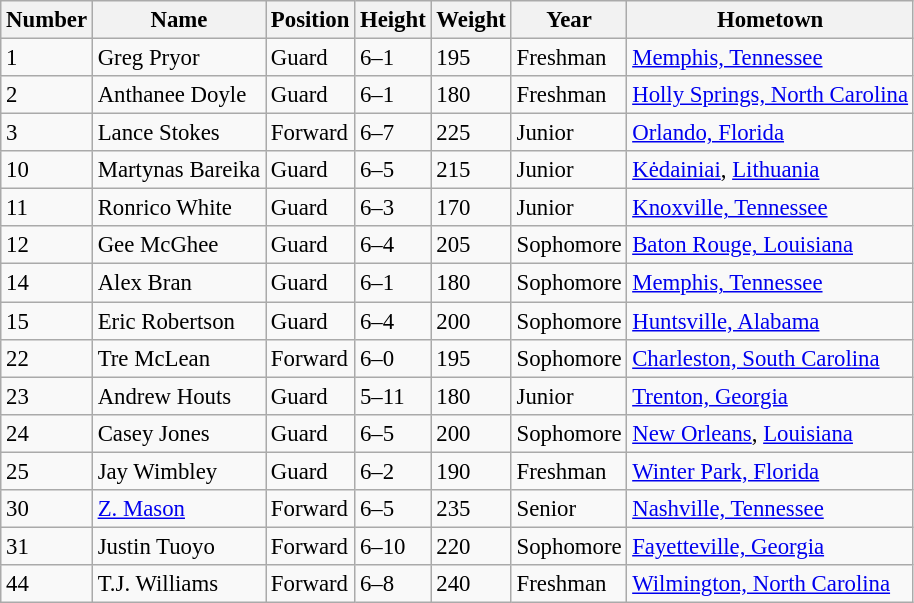<table class="wikitable sortable" style="font-size: 95%;">
<tr>
<th>Number</th>
<th>Name</th>
<th>Position</th>
<th>Height</th>
<th>Weight</th>
<th>Year</th>
<th>Hometown</th>
</tr>
<tr>
<td>1</td>
<td>Greg Pryor</td>
<td>Guard</td>
<td>6–1</td>
<td>195</td>
<td>Freshman</td>
<td><a href='#'>Memphis, Tennessee</a></td>
</tr>
<tr>
<td>2</td>
<td>Anthanee Doyle</td>
<td>Guard</td>
<td>6–1</td>
<td>180</td>
<td>Freshman</td>
<td><a href='#'>Holly Springs, North Carolina</a></td>
</tr>
<tr>
<td>3</td>
<td>Lance Stokes</td>
<td>Forward</td>
<td>6–7</td>
<td>225</td>
<td>Junior</td>
<td><a href='#'>Orlando, Florida</a></td>
</tr>
<tr>
<td>10</td>
<td>Martynas Bareika</td>
<td>Guard</td>
<td>6–5</td>
<td>215</td>
<td>Junior</td>
<td><a href='#'>Kėdainiai</a>, <a href='#'>Lithuania</a></td>
</tr>
<tr>
<td>11</td>
<td>Ronrico White</td>
<td>Guard</td>
<td>6–3</td>
<td>170</td>
<td>Junior</td>
<td><a href='#'>Knoxville, Tennessee</a></td>
</tr>
<tr>
<td>12</td>
<td>Gee McGhee</td>
<td>Guard</td>
<td>6–4</td>
<td>205</td>
<td>Sophomore</td>
<td><a href='#'>Baton Rouge, Louisiana</a></td>
</tr>
<tr>
<td>14</td>
<td>Alex Bran</td>
<td>Guard</td>
<td>6–1</td>
<td>180</td>
<td>Sophomore</td>
<td><a href='#'>Memphis, Tennessee</a></td>
</tr>
<tr>
<td>15</td>
<td>Eric Robertson</td>
<td>Guard</td>
<td>6–4</td>
<td>200</td>
<td>Sophomore</td>
<td><a href='#'>Huntsville, Alabama</a></td>
</tr>
<tr>
<td>22</td>
<td>Tre McLean</td>
<td>Forward</td>
<td>6–0</td>
<td>195</td>
<td>Sophomore</td>
<td><a href='#'>Charleston, South Carolina</a></td>
</tr>
<tr>
<td>23</td>
<td>Andrew Houts</td>
<td>Guard</td>
<td>5–11</td>
<td>180</td>
<td>Junior</td>
<td><a href='#'>Trenton, Georgia</a></td>
</tr>
<tr>
<td>24</td>
<td>Casey Jones</td>
<td>Guard</td>
<td>6–5</td>
<td>200</td>
<td>Sophomore</td>
<td><a href='#'>New Orleans</a>, <a href='#'>Louisiana</a></td>
</tr>
<tr>
<td>25</td>
<td>Jay Wimbley</td>
<td>Guard</td>
<td>6–2</td>
<td>190</td>
<td>Freshman</td>
<td><a href='#'>Winter Park, Florida</a></td>
</tr>
<tr>
<td>30</td>
<td><a href='#'>Z. Mason</a></td>
<td>Forward</td>
<td>6–5</td>
<td>235</td>
<td>Senior</td>
<td><a href='#'>Nashville, Tennessee</a></td>
</tr>
<tr>
<td>31</td>
<td>Justin Tuoyo</td>
<td>Forward</td>
<td>6–10</td>
<td>220</td>
<td>Sophomore</td>
<td><a href='#'>Fayetteville, Georgia</a></td>
</tr>
<tr>
<td>44</td>
<td>T.J. Williams</td>
<td>Forward</td>
<td>6–8</td>
<td>240</td>
<td>Freshman</td>
<td><a href='#'>Wilmington, North Carolina</a></td>
</tr>
</table>
